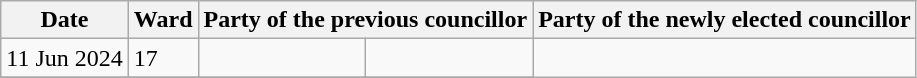<table class="wikitable">
<tr>
<th>Date</th>
<th>Ward</th>
<th colspan=2>Party of the previous councillor</th>
<th colspan=2>Party of the newly elected councillor</th>
</tr>
<tr>
<td>11 Jun 2024</td>
<td>17</td>
<td></td>
<td></td>
</tr>
<tr>
</tr>
</table>
